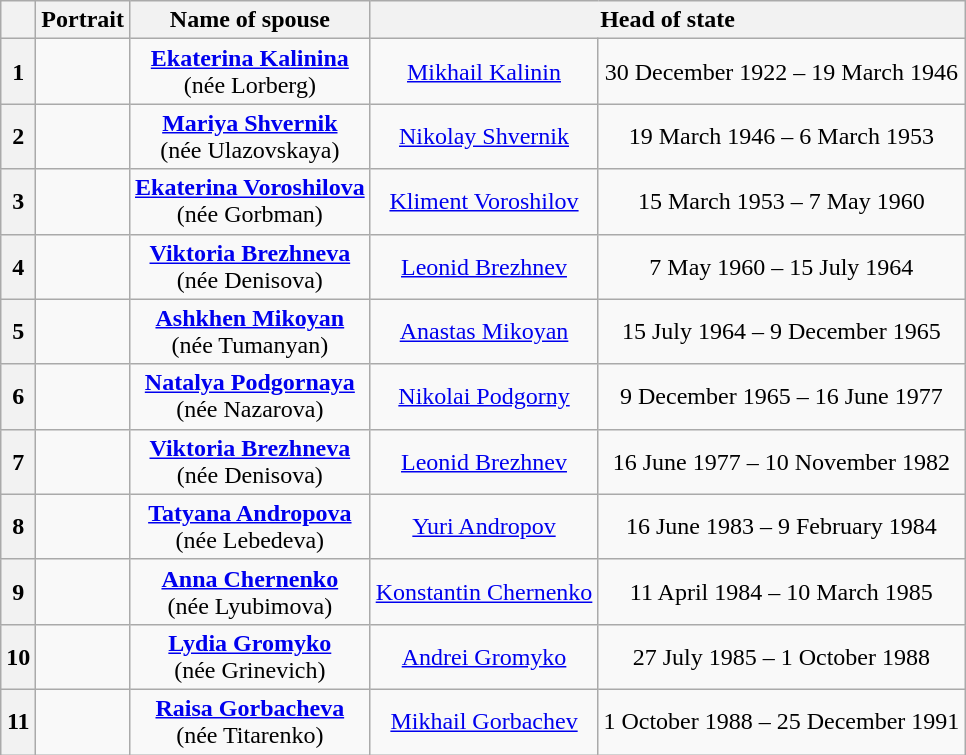<table class="wikitable" style="text-align:center;">
<tr>
<th></th>
<th>Portrait</th>
<th>Name of spouse</th>
<th colspan=2>Head of state</th>
</tr>
<tr>
<th>1</th>
<td></td>
<td><strong><a href='#'>Ekaterina Kalinina</a></strong><br>(née Lorberg)</td>
<td><a href='#'>Mikhail Kalinin</a></td>
<td>30 December 1922 – 19 March 1946</td>
</tr>
<tr>
<th>2</th>
<td></td>
<td><strong><a href='#'>Mariya Shvernik</a></strong><br>(née Ulazovskaya)</td>
<td><a href='#'>Nikolay Shvernik</a></td>
<td>19 March 1946 – 6 March 1953</td>
</tr>
<tr>
<th>3</th>
<td></td>
<td><strong><a href='#'>Ekaterina Voroshilova</a></strong><br>(née Gorbman)</td>
<td><a href='#'>Kliment Voroshilov</a></td>
<td>15 March 1953 – 7 May 1960</td>
</tr>
<tr>
<th>4</th>
<td></td>
<td><strong><a href='#'>Viktoria Brezhneva</a></strong><br>(née Denisova)</td>
<td><a href='#'>Leonid Brezhnev</a></td>
<td>7 May 1960 – 15 July 1964</td>
</tr>
<tr>
<th>5</th>
<td></td>
<td><strong><a href='#'>Ashkhen Mikoyan</a></strong><br>(née Tumanyan)</td>
<td><a href='#'>Anastas Mikoyan</a></td>
<td>15 July 1964 – 9 December 1965</td>
</tr>
<tr>
<th>6</th>
<td></td>
<td><strong><a href='#'>Natalya Podgornaya</a></strong><br>(née Nazarova)</td>
<td><a href='#'>Nikolai Podgorny</a></td>
<td>9 December 1965 – 16 June 1977</td>
</tr>
<tr>
<th>7</th>
<td></td>
<td><strong><a href='#'>Viktoria Brezhneva</a></strong><br>(née Denisova)</td>
<td><a href='#'>Leonid Brezhnev</a></td>
<td>16 June 1977 – 10 November 1982</td>
</tr>
<tr>
<th>8</th>
<td></td>
<td><strong><a href='#'>Tatyana Andropova</a></strong><br>(née Lebedeva)</td>
<td><a href='#'>Yuri Andropov</a></td>
<td>16 June 1983 – 9 February 1984</td>
</tr>
<tr>
<th>9</th>
<td></td>
<td><strong><a href='#'>Anna Chernenko</a></strong><br>(née Lyubimova)</td>
<td><a href='#'>Konstantin Chernenko</a></td>
<td>11 April 1984 – 10 March 1985</td>
</tr>
<tr>
<th>10</th>
<td></td>
<td><strong><a href='#'>Lydia Gromyko</a></strong><br>(née Grinevich)</td>
<td><a href='#'>Andrei Gromyko</a></td>
<td>27 July 1985 – 1 October 1988</td>
</tr>
<tr>
<th>11</th>
<td></td>
<td><strong><a href='#'>Raisa Gorbacheva</a></strong><br>(née Titarenko)</td>
<td><a href='#'>Mikhail Gorbachev</a></td>
<td>1 October 1988 – 25 December 1991</td>
</tr>
</table>
